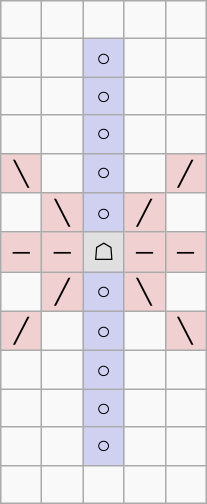<table border="1" class="wikitable">
<tr align=center>
<td width="20"> </td>
<td width="20"> </td>
<td width="20"> </td>
<td width="20"> </td>
<td width="20"> </td>
</tr>
<tr align=center>
<td> </td>
<td> </td>
<td style="background:#d0d0f0;">○</td>
<td> </td>
<td> </td>
</tr>
<tr align=center>
<td> </td>
<td> </td>
<td style="background:#d0d0f0;">○</td>
<td> </td>
<td> </td>
</tr>
<tr align=center>
<td> </td>
<td> </td>
<td style="background:#d0d0f0;">○</td>
<td> </td>
<td> </td>
</tr>
<tr align=center>
<td style="background:#f0d0d0;">╲</td>
<td> </td>
<td style="background:#d0d0f0;">○</td>
<td> </td>
<td style="background:#f0d0d0;">╱</td>
</tr>
<tr align=center>
<td> </td>
<td style="background:#f0d0d0;">╲</td>
<td style="background:#d0d0f0;">○</td>
<td style="background:#f0d0d0;">╱</td>
<td> </td>
</tr>
<tr align=center>
<td style="background:#f0d0d0;">─</td>
<td style="background:#f0d0d0;">─</td>
<td style="background:#e0e0e0;">☖</td>
<td style="background:#f0d0d0;">─</td>
<td style="background:#f0d0d0;">─</td>
</tr>
<tr align=center>
<td> </td>
<td style="background:#f0d0d0;">╱</td>
<td style="background:#d0d0f0;">○</td>
<td style="background:#f0d0d0;">╲</td>
<td> </td>
</tr>
<tr align=center>
<td style="background:#f0d0d0;">╱</td>
<td> </td>
<td style="background:#d0d0f0;">○</td>
<td> </td>
<td style="background:#f0d0d0;">╲</td>
</tr>
<tr align=center>
<td> </td>
<td> </td>
<td style="background:#d0d0f0;">○</td>
<td> </td>
<td> </td>
</tr>
<tr align=center>
<td> </td>
<td> </td>
<td style="background:#d0d0f0;">○</td>
<td> </td>
<td> </td>
</tr>
<tr align=center>
<td> </td>
<td> </td>
<td style="background:#d0d0f0;">○</td>
<td> </td>
<td> </td>
</tr>
<tr align=center>
<td> </td>
<td> </td>
<td> </td>
<td> </td>
<td> </td>
</tr>
</table>
